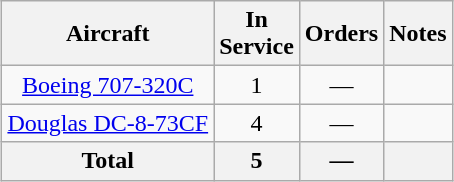<table class="wikitable" style="margin:0.5em auto; text-align:center">
<tr>
<th>Aircraft</th>
<th>In<br>Service</th>
<th>Orders</th>
<th>Notes</th>
</tr>
<tr>
<td><a href='#'>Boeing 707-320C</a></td>
<td>1</td>
<td>—</td>
<td></td>
</tr>
<tr>
<td><a href='#'>Douglas DC-8-73CF</a></td>
<td>4</td>
<td>—</td>
<td></td>
</tr>
<tr>
<th>Total</th>
<th>5</th>
<th>—</th>
<th></th>
</tr>
</table>
